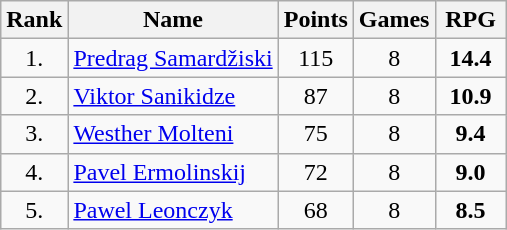<table class="wikitable" style="text-align: center;">
<tr>
<th>Rank</th>
<th>Name</th>
<th>Points</th>
<th>Games</th>
<th width=40>RPG</th>
</tr>
<tr>
<td>1.</td>
<td align="left"> <a href='#'>Predrag Samardžiski</a></td>
<td>115</td>
<td>8</td>
<td><strong>14.4</strong></td>
</tr>
<tr>
<td>2.</td>
<td align="left"> <a href='#'>Viktor Sanikidze</a></td>
<td>87</td>
<td>8</td>
<td><strong>10.9</strong></td>
</tr>
<tr>
<td>3.</td>
<td align="left"> <a href='#'>Westher Molteni</a></td>
<td>75</td>
<td>8</td>
<td><strong>9.4</strong></td>
</tr>
<tr>
<td>4.</td>
<td align="left"> <a href='#'>Pavel Ermolinskij</a></td>
<td>72</td>
<td>8</td>
<td><strong>9.0</strong></td>
</tr>
<tr>
<td>5.</td>
<td align="left"> <a href='#'>Pawel Leonczyk</a></td>
<td>68</td>
<td>8</td>
<td><strong>8.5</strong></td>
</tr>
</table>
